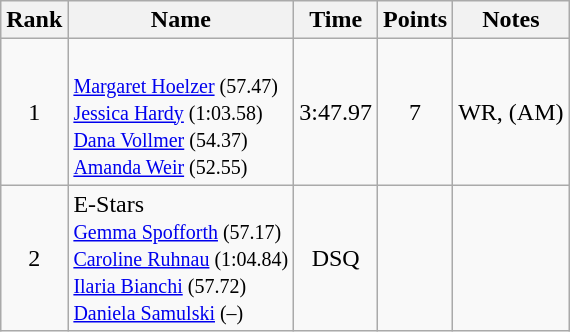<table class="wikitable" style="text-align:center">
<tr>
<th>Rank</th>
<th>Name</th>
<th>Time</th>
<th>Points</th>
<th>Notes</th>
</tr>
<tr>
<td>1</td>
<td align="left"> <br><small><a href='#'>Margaret Hoelzer</a> (57.47)<br><a href='#'>Jessica Hardy</a> (1:03.58)<br><a href='#'>Dana Vollmer</a> (54.37)<br><a href='#'>Amanda Weir</a> (52.55)</small></td>
<td>3:47.97</td>
<td>7</td>
<td>WR, (AM)</td>
</tr>
<tr>
<td>2</td>
<td align="left">E-Stars <br><small><a href='#'>Gemma Spofforth</a> (57.17)<br><a href='#'>Caroline Ruhnau</a> (1:04.84)<br><a href='#'>Ilaria Bianchi</a> (57.72)<br><a href='#'>Daniela Samulski</a> (–)</small></td>
<td>DSQ</td>
<td></td>
<td></td>
</tr>
</table>
